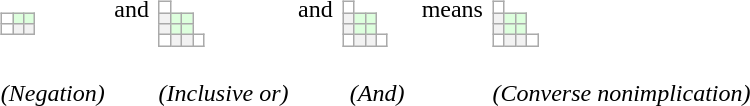<table class="wikitable" style="border:none; background:transparent;text-align:center;">
<tr>
<td style="border:none;"><br><table class="wikitable" style="border:none; background:transparent;">
<tr>
<td></td>
<td style="background-color:#DDFFDD"></td>
<td style="background-color:#DDFFDD"></td>
</tr>
<tr>
<td></td>
<th></th>
<th></th>
</tr>
</table>
</td>
<td style="border:none;">and</td>
<td style="border:none;"><br><table class="wikitable" style="border:none; background:transparent;text-align:center;">
<tr>
<td></td>
<td style="border:none;"></td>
</tr>
<tr>
<th></th>
<td style="background-color:#DDFFDD"></td>
<td style="background-color:#DDFFDD"></td>
</tr>
<tr>
<th></th>
<td style="background-color:#DDFFDD"></td>
<td style="background-color:#DDFFDD"></td>
</tr>
<tr>
<td style="text-align:center;"></td>
<th></th>
<th></th>
<td></td>
</tr>
</table>
</td>
<td style="border:none;">and</td>
<td style="border:none;"><br><table class="wikitable" style="border:none; background:transparent;text-align:center;">
<tr>
<td></td>
<td style="border:none;"></td>
</tr>
<tr>
<th></th>
<td style="background-color:#DDFFDD"></td>
<td style="background-color:#DDFFDD"></td>
</tr>
<tr>
<th></th>
<td style="background-color:#DDFFDD"></td>
<td style="background-color:#DDFFDD"></td>
</tr>
<tr>
<td style="text-align:center;"></td>
<th></th>
<th></th>
<td></td>
</tr>
</table>
</td>
<td style="border:none;"> means</td>
<td style="border:none;"><br><table class="wikitable" style="border:none; background:transparent;text-align:center;">
<tr>
<td></td>
<td style="border:none;"></td>
</tr>
<tr>
<th></th>
<td style="background-color:#DDFFDD"></td>
<td style="background-color:#DDFFDD"></td>
</tr>
<tr>
<th></th>
<td style="background-color:#DDFFDD"></td>
<td style="background-color:#DDFFDD"></td>
</tr>
<tr>
<td style="text-align:center;"></td>
<th></th>
<th></th>
<td></td>
</tr>
</table>
</td>
</tr>
<tr>
<td style="border:none;"><em>(Negation)</em></td>
<td style="border:none;"></td>
<td style="border:none;"><em>(Inclusive or)</em></td>
<td style="border:none;"></td>
<td style="border:none;"><em>(And)</em></td>
<td style="border:none;"></td>
<td style="border:none;"><em>(Converse nonimplication)</em></td>
</tr>
</table>
